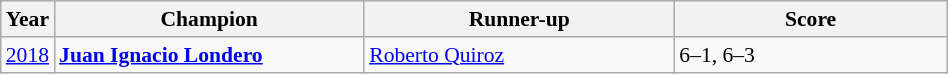<table class="wikitable" style="font-size:90%">
<tr>
<th>Year</th>
<th width="200">Champion</th>
<th width="200">Runner-up</th>
<th width="175">Score</th>
</tr>
<tr>
<td><a href='#'>2018</a></td>
<td> <strong><a href='#'>Juan Ignacio Londero</a></strong></td>
<td> <a href='#'>Roberto Quiroz</a></td>
<td>6–1, 6–3</td>
</tr>
</table>
